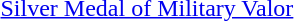<table>
<tr>
<td rowspan=2 style="width:60px; vertical-align:top;"></td>
<td><a href='#'>Silver Medal of Military Valor</a></td>
</tr>
<tr>
<td></td>
</tr>
</table>
